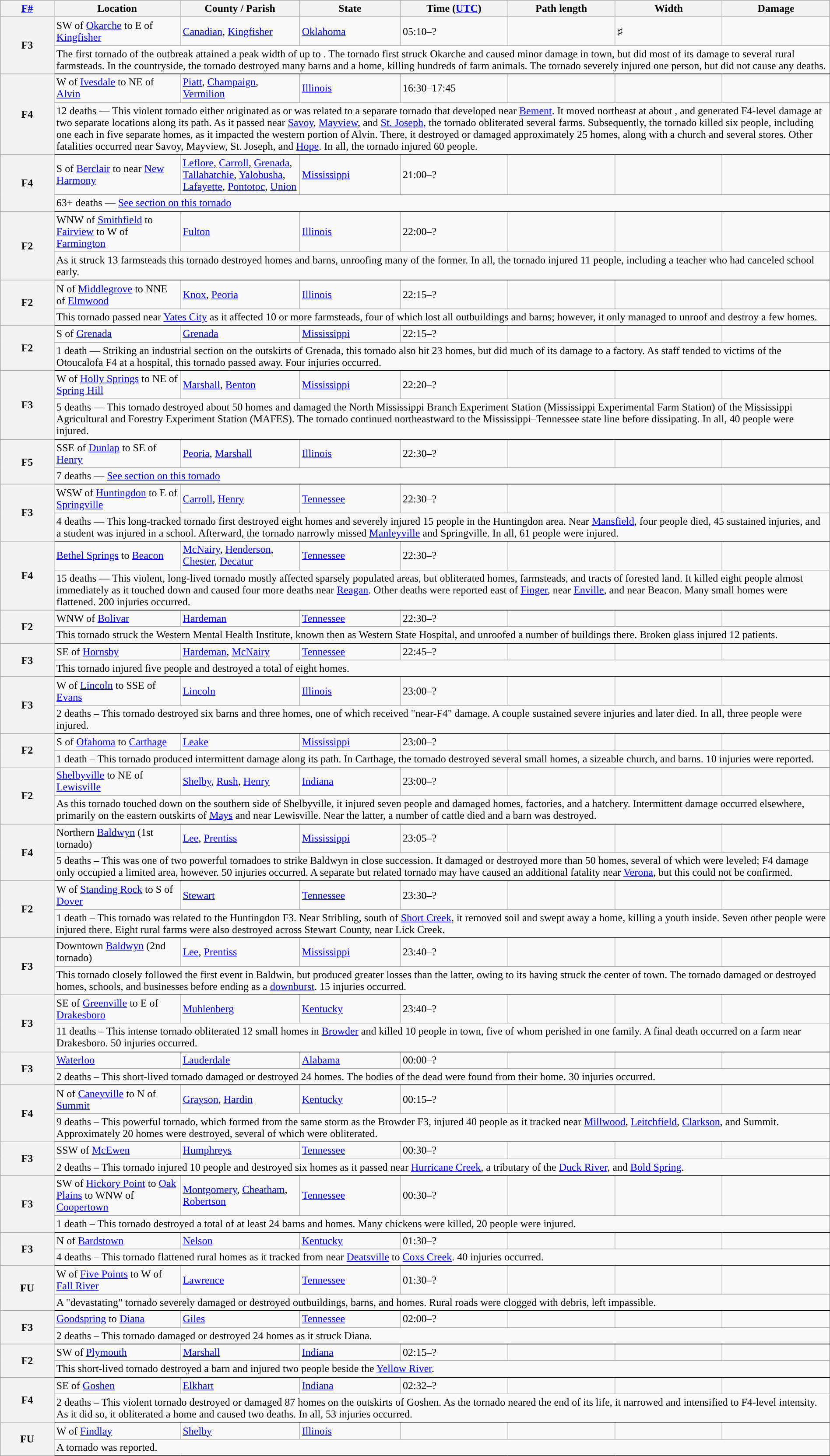<table class="wikitable sortable" style="width:100%;">
<tr>
<th scope="col"  style="width:3%; text-align:center;"><a href='#'>F#</a></th>
<th scope="col"  style="width:7%; text-align:center;" class="unsortable">Location</th>
<th scope="col"  style="width:6%; text-align:center;" class="unsortable">County / Parish</th>
<th scope="col"  style="width:5%; text-align:center;">State</th>
<th scope="col"  style="width:6%; text-align:center;">Time (<a href='#'>UTC</a>)</th>
<th scope="col"  style="width:6%; text-align:center;">Path length</th>
<th scope="col"  style="width:6%; text-align:center;">Width</th>
<th scope="col"  style="width:6%; text-align:center;">Damage</th>
</tr>
<tr>
<th scope="row" rowspan="2" style="background-color:#">F3</th>
<td>SW of <a href='#'>Okarche</a> to E of <a href='#'>Kingfisher</a></td>
<td><a href='#'>Canadian</a>, <a href='#'>Kingfisher</a></td>
<td><a href='#'>Oklahoma</a></td>
<td>05:10–?</td>
<td></td>
<td>♯</td>
<td></td>
</tr>
<tr class="expand-child">
<td colspan="7" style=" border-bottom: 1px solid black;">The first tornado of the outbreak attained a peak width of up to . The tornado first struck Okarche and caused minor damage in town, but did most of its damage to several rural farmsteads. In the countryside, the tornado destroyed many barns and a home, killing hundreds of farm animals. The tornado severely injured one person, but did not cause any deaths.</td>
</tr>
<tr>
<th scope="row" rowspan="2" style="background-color:#">F4</th>
<td>W of <a href='#'>Ivesdale</a> to NE of <a href='#'>Alvin</a></td>
<td><a href='#'>Piatt</a>, <a href='#'>Champaign</a>, <a href='#'>Vermilion</a></td>
<td><a href='#'>Illinois</a></td>
<td>16:30–17:45</td>
<td></td>
<td></td>
<td></td>
</tr>
<tr class="expand-child">
<td colspan="7" style=" border-bottom: 1px solid black;">12 deaths — This violent tornado either originated as or was related to a separate tornado that developed near <a href='#'>Bement</a>. It moved northeast at about , and generated F4-level damage at two separate locations along its path. As it passed near <a href='#'>Savoy</a>, <a href='#'>Mayview</a>, and <a href='#'>St. Joseph</a>, the tornado obliterated several farms. Subsequently, the tornado killed six people, including one each in five separate homes, as it impacted the western portion of Alvin. There, it destroyed or damaged approximately 25 homes, along with a church and several stores. Other fatalities occurred near Savoy, Mayview, St. Joseph, and <a href='#'>Hope</a>. In all, the tornado injured 60 people.</td>
</tr>
<tr>
<th scope="row" rowspan="2" style="background-color:#">F4</th>
<td>S of <a href='#'>Berclair</a> to near <a href='#'>New Harmony</a></td>
<td><a href='#'>Leflore</a>, <a href='#'>Carroll</a>, <a href='#'>Grenada</a>, <a href='#'>Tallahatchie</a>, <a href='#'>Yalobusha</a>, <a href='#'>Lafayette</a>, <a href='#'>Pontotoc</a>, <a href='#'>Union</a></td>
<td><a href='#'>Mississippi</a></td>
<td>21:00–?</td>
<td></td>
<td></td>
<td></td>
</tr>
<tr class="expand-child">
<td colspan="7" style=" border-bottom: 1px solid black;">63+ deaths — <a href='#'>See section on this tornado</a></td>
</tr>
<tr>
<th scope="row" rowspan="2" style="background-color:#">F2</th>
<td>WNW of <a href='#'>Smithfield</a> to <a href='#'>Fairview</a> to W of <a href='#'>Farmington</a></td>
<td><a href='#'>Fulton</a></td>
<td><a href='#'>Illinois</a></td>
<td>22:00–?</td>
<td></td>
<td></td>
<td></td>
</tr>
<tr class="expand-child">
<td colspan="7" style=" border-bottom: 1px solid black;">As it struck 13 farmsteads this tornado destroyed homes and barns, unroofing many of the former. In all, the tornado injured 11 people, including a teacher who had canceled school early.</td>
</tr>
<tr>
<th scope="row" rowspan="2" style="background-color:#">F2</th>
<td>N of <a href='#'>Middlegrove</a> to NNE of <a href='#'>Elmwood</a></td>
<td><a href='#'>Knox</a>, <a href='#'>Peoria</a></td>
<td><a href='#'>Illinois</a></td>
<td>22:15–?</td>
<td></td>
<td></td>
<td></td>
</tr>
<tr class="expand-child">
<td colspan="7" style=" border-bottom: 1px solid black;">This tornado passed near <a href='#'>Yates City</a> as it affected 10 or more farmsteads, four of which lost all outbuildings and barns; however, it only managed to unroof and destroy a few homes.</td>
</tr>
<tr>
<th scope="row" rowspan="2" style="background-color:#">F2</th>
<td>S of <a href='#'>Grenada</a></td>
<td><a href='#'>Grenada</a></td>
<td><a href='#'>Mississippi</a></td>
<td>22:15–?</td>
<td></td>
<td></td>
<td></td>
</tr>
<tr class="expand-child">
<td colspan="7" style=" border-bottom: 1px solid black;">1 death — Striking an industrial section on the outskirts of Grenada, this tornado also hit 23 homes, but did much of its damage to a factory. As staff tended to victims of the Otoucalofa F4 at a hospital, this tornado passed  away. Four injuries occurred.</td>
</tr>
<tr>
<th scope="row" rowspan="2" style="background-color:#">F3</th>
<td>W of <a href='#'>Holly Springs</a> to NE of <a href='#'>Spring Hill</a></td>
<td><a href='#'>Marshall</a>, <a href='#'>Benton</a></td>
<td><a href='#'>Mississippi</a></td>
<td>22:20–?</td>
<td></td>
<td></td>
<td></td>
</tr>
<tr class="expand-child">
<td colspan="7" style=" border-bottom: 1px solid black;">5 deaths — This tornado destroyed about 50 homes and damaged the North Mississippi Branch Experiment Station (Mississippi Experimental Farm Station) of the Mississippi Agricultural and Forestry Experiment Station (MAFES). The tornado continued northeastward to the Mississippi–Tennessee state line before dissipating. In all, 40 people were injured.</td>
</tr>
<tr>
<th scope="row" rowspan="2" style="background-color:#">F5</th>
<td>SSE of <a href='#'>Dunlap</a> to SE of <a href='#'>Henry</a></td>
<td><a href='#'>Peoria</a>, <a href='#'>Marshall</a></td>
<td><a href='#'>Illinois</a></td>
<td>22:30–?</td>
<td></td>
<td></td>
<td></td>
</tr>
<tr class="expand-child">
<td colspan="7" style=" border-bottom: 1px solid black;">7 deaths — <a href='#'>See section on this tornado</a></td>
</tr>
<tr>
<th scope="row" rowspan="2" style="background-color:#">F3</th>
<td>WSW of <a href='#'>Huntingdon</a> to E of <a href='#'>Springville</a></td>
<td><a href='#'>Carroll</a>, <a href='#'>Henry</a></td>
<td><a href='#'>Tennessee</a></td>
<td>22:30–?</td>
<td></td>
<td></td>
<td></td>
</tr>
<tr class="expand-child">
<td colspan="7" style=" border-bottom: 1px solid black;">4 deaths — This long-tracked tornado first destroyed eight homes and severely injured 15 people in the Huntingdon area. Near <a href='#'>Mansfield</a>, four people died, 45 sustained injuries, and a student was injured in a school. Afterward, the tornado narrowly missed <a href='#'>Manleyville</a> and Springville. In all, 61 people were injured.</td>
</tr>
<tr>
<th scope="row" rowspan="2" style="background-color:#">F4</th>
<td><a href='#'>Bethel Springs</a> to <a href='#'>Beacon</a></td>
<td><a href='#'>McNairy</a>, <a href='#'>Henderson</a>, <a href='#'>Chester</a>, <a href='#'>Decatur</a></td>
<td><a href='#'>Tennessee</a></td>
<td>22:30–?</td>
<td></td>
<td></td>
<td></td>
</tr>
<tr class="expand-child">
<td colspan="7" style=" border-bottom: 1px solid black;">15 deaths — This violent, long-lived tornado mostly affected sparsely populated areas, but obliterated homes, farmsteads, and tracts of forested land. It killed eight people almost immediately as it touched down and caused four more deaths near <a href='#'>Reagan</a>. Other deaths were reported east of <a href='#'>Finger</a>, near <a href='#'>Enville</a>, and near Beacon. Many small homes were flattened. 200 injuries occurred.</td>
</tr>
<tr>
<th scope="row" rowspan="2" style="background-color:#">F2</th>
<td>WNW of <a href='#'>Bolivar</a></td>
<td><a href='#'>Hardeman</a></td>
<td><a href='#'>Tennessee</a></td>
<td>22:30–?</td>
<td></td>
<td></td>
<td></td>
</tr>
<tr class="expand-child">
<td colspan="7" style=" border-bottom: 1px solid black;">This tornado struck the Western Mental Health Institute, known then as Western State Hospital, and unroofed a number of buildings there. Broken glass injured 12 patients.</td>
</tr>
<tr>
<th scope="row" rowspan="2" style="background-color:#">F3</th>
<td>SE of <a href='#'>Hornsby</a></td>
<td><a href='#'>Hardeman</a>, <a href='#'>McNairy</a></td>
<td><a href='#'>Tennessee</a></td>
<td>22:45–?</td>
<td></td>
<td></td>
<td></td>
</tr>
<tr class="expand-child">
<td colspan="7" style=" border-bottom: 1px solid black;">This tornado injured five people and destroyed a total of eight homes.</td>
</tr>
<tr>
<th scope="row" rowspan="2" style="background-color:#">F3</th>
<td>W of <a href='#'>Lincoln</a> to SSE of <a href='#'>Evans</a></td>
<td><a href='#'>Lincoln</a></td>
<td><a href='#'>Illinois</a></td>
<td>23:00–?</td>
<td></td>
<td></td>
<td></td>
</tr>
<tr class="expand-child">
<td colspan="7" style=" border-bottom: 1px solid black;">2 deaths – This tornado destroyed six barns and three homes, one of which received "near-F4" damage. A couple sustained severe injuries and later died. In all, three people were injured.</td>
</tr>
<tr>
<th scope="row" rowspan="2" style="background-color:#">F2</th>
<td>S of <a href='#'>Ofahoma</a> to <a href='#'>Carthage</a></td>
<td><a href='#'>Leake</a></td>
<td><a href='#'>Mississippi</a></td>
<td>23:00–?</td>
<td></td>
<td></td>
<td></td>
</tr>
<tr class="expand-child">
<td colspan="7" style=" border-bottom: 1px solid black;">1 death – This tornado produced intermittent damage along its path. In Carthage, the tornado destroyed several small homes, a sizeable church, and barns. 10 injuries were reported.</td>
</tr>
<tr>
<th scope="row" rowspan="2" style="background-color:#">F2</th>
<td><a href='#'>Shelbyville</a> to NE of <a href='#'>Lewisville</a></td>
<td><a href='#'>Shelby</a>, <a href='#'>Rush</a>, <a href='#'>Henry</a></td>
<td><a href='#'>Indiana</a></td>
<td>23:00–?</td>
<td></td>
<td></td>
<td></td>
</tr>
<tr class="expand-child">
<td colspan="7" style=" border-bottom: 1px solid black;">As this tornado touched down on the southern side of Shelbyville, it injured seven people and damaged homes, factories, and a hatchery. Intermittent damage occurred elsewhere, primarily on the eastern outskirts of <a href='#'>Mays</a> and near Lewisville. Near the latter, a number of cattle died and a barn was destroyed.</td>
</tr>
<tr>
<th scope="row" rowspan="2" style="background-color:#">F4</th>
<td>Northern <a href='#'>Baldwyn</a> (1st tornado)</td>
<td><a href='#'>Lee</a>, <a href='#'>Prentiss</a></td>
<td><a href='#'>Mississippi</a></td>
<td>23:05–?</td>
<td></td>
<td></td>
<td></td>
</tr>
<tr class="expand-child">
<td colspan="7" style=" border-bottom: 1px solid black;">5 deaths – This was one of two powerful tornadoes to strike Baldwyn in close succession. It damaged or destroyed more than 50 homes, several of which were leveled; F4 damage only occupied a limited area, however. 50 injuries occurred. A separate but related tornado may have caused an additional fatality near <a href='#'>Verona</a>, but this could not be confirmed.</td>
</tr>
<tr>
<th scope="row" rowspan="2" style="background-color:#">F2</th>
<td>W of <a href='#'>Standing Rock</a> to S of <a href='#'>Dover</a></td>
<td><a href='#'>Stewart</a></td>
<td><a href='#'>Tennessee</a></td>
<td>23:30–?</td>
<td></td>
<td></td>
<td></td>
</tr>
<tr class="expand-child">
<td colspan="7" style=" border-bottom: 1px solid black;">1 death – This tornado was related to the Huntingdon F3. Near Stribling, south of <a href='#'>Short Creek</a>, it removed soil and swept away a home, killing a youth inside. Seven other people were injured there. Eight rural farms were also destroyed across Stewart County, near Lick Creek.</td>
</tr>
<tr>
<th scope="row" rowspan="2" style="background-color:#">F3</th>
<td>Downtown <a href='#'>Baldwyn</a> (2nd tornado)</td>
<td><a href='#'>Lee</a>, <a href='#'>Prentiss</a></td>
<td><a href='#'>Mississippi</a></td>
<td>23:40–?</td>
<td></td>
<td></td>
<td></td>
</tr>
<tr class="expand-child">
<td colspan="7" style=" border-bottom: 1px solid black;">This tornado closely followed the first event in Baldwin, but produced greater losses than the latter, owing to its having struck the center of town. The tornado damaged or destroyed homes, schools, and businesses before ending as a <a href='#'>downburst</a>. 15 injuries occurred.</td>
</tr>
<tr>
<th scope="row" rowspan="2" style="background-color:#">F3</th>
<td>SE of <a href='#'>Greenville</a> to E of <a href='#'>Drakesboro</a></td>
<td><a href='#'>Muhlenberg</a></td>
<td><a href='#'>Kentucky</a></td>
<td>23:40–?</td>
<td></td>
<td></td>
<td></td>
</tr>
<tr class="expand-child">
<td colspan="7" style=" border-bottom: 1px solid black;">11 deaths – This intense tornado obliterated 12 small homes in <a href='#'>Browder</a> and killed 10 people in town, five of whom perished in one family. A final death occurred on a farm near Drakesboro. 50 injuries occurred.</td>
</tr>
<tr>
<th scope="row" rowspan="2" style="background-color:#">F3</th>
<td><a href='#'>Waterloo</a></td>
<td><a href='#'>Lauderdale</a></td>
<td><a href='#'>Alabama</a></td>
<td>00:00–?</td>
<td></td>
<td></td>
<td></td>
</tr>
<tr class="expand-child">
<td colspan="7" style=" border-bottom: 1px solid black;">2 deaths – This short-lived tornado damaged or destroyed 24 homes. The bodies of the dead were found  from their home. 30 injuries occurred.</td>
</tr>
<tr>
<th scope="row" rowspan="2" style="background-color:#">F4</th>
<td>N of <a href='#'>Caneyville</a> to N of <a href='#'>Summit</a></td>
<td><a href='#'>Grayson</a>, <a href='#'>Hardin</a></td>
<td><a href='#'>Kentucky</a></td>
<td>00:15–?</td>
<td></td>
<td></td>
<td></td>
</tr>
<tr class="expand-child">
<td colspan="7" style=" border-bottom: 1px solid black;">9 deaths – This powerful tornado, which formed from the same storm as the Browder F3, injured 40 people as it tracked near <a href='#'>Millwood</a>, <a href='#'>Leitchfield</a>, <a href='#'>Clarkson</a>, and Summit. Approximately 20 homes were destroyed, several of which were obliterated.</td>
</tr>
<tr>
<th scope="row" rowspan="2" style="background-color:#">F3</th>
<td>SSW of <a href='#'>McEwen</a></td>
<td><a href='#'>Humphreys</a></td>
<td><a href='#'>Tennessee</a></td>
<td>00:30–?</td>
<td></td>
<td></td>
<td></td>
</tr>
<tr class="expand-child">
<td colspan="7" style=" border-bottom: 1px solid black;">2 deaths – This tornado injured 10 people and destroyed six homes as it passed near <a href='#'>Hurricane Creek</a>, a tributary of the <a href='#'>Duck River</a>, and <a href='#'>Bold Spring</a>.</td>
</tr>
<tr>
<th scope="row" rowspan="2" style="background-color:#">F3</th>
<td>SW of <a href='#'>Hickory Point</a> to <a href='#'>Oak Plains</a> to WNW of <a href='#'>Coopertown</a></td>
<td><a href='#'>Montgomery</a>, <a href='#'>Cheatham</a>, <a href='#'>Robertson</a></td>
<td><a href='#'>Tennessee</a></td>
<td>00:30–?</td>
<td></td>
<td></td>
<td></td>
</tr>
<tr class="expand-child">
<td colspan="7" style=" border-bottom: 1px solid black;">1 death – This tornado destroyed a total of at least 24 barns and homes. Many chickens were killed, 20 people were injured.</td>
</tr>
<tr>
<th scope="row" rowspan="2" style="background-color:#">F3</th>
<td>N of <a href='#'>Bardstown</a></td>
<td><a href='#'>Nelson</a></td>
<td><a href='#'>Kentucky</a></td>
<td>01:30–?</td>
<td></td>
<td></td>
<td></td>
</tr>
<tr class="expand-child">
<td colspan="7" style=" border-bottom: 1px solid black;">4 deaths – This tornado flattened rural homes as it tracked from near <a href='#'>Deatsville</a> to <a href='#'>Coxs Creek</a>. 40 injuries occurred.</td>
</tr>
<tr>
<th scope="row" rowspan="2" style="background-color:#">FU</th>
<td>W of <a href='#'>Five Points</a> to W of <a href='#'>Fall River</a></td>
<td><a href='#'>Lawrence</a></td>
<td><a href='#'>Tennessee</a></td>
<td>01:30–?</td>
<td></td>
<td></td>
<td></td>
</tr>
<tr class="expand-child">
<td colspan="7" style=" border-bottom: 1px solid black;">A "devastating" tornado severely damaged or destroyed outbuildings, barns, and homes. Rural roads were clogged with debris, left impassible.</td>
</tr>
<tr>
<th scope="row" rowspan="2" style="background-color:#">F3</th>
<td><a href='#'>Goodspring</a> to <a href='#'>Diana</a></td>
<td><a href='#'>Giles</a></td>
<td><a href='#'>Tennessee</a></td>
<td>02:00–?</td>
<td></td>
<td></td>
<td></td>
</tr>
<tr class="expand-child">
<td colspan="7" style=" border-bottom: 1px solid black;">2 deaths – This tornado damaged or destroyed 24 homes as it struck Diana.</td>
</tr>
<tr>
<th scope="row" rowspan="2" style="background-color:#">F2</th>
<td>SW of <a href='#'>Plymouth</a></td>
<td><a href='#'>Marshall</a></td>
<td><a href='#'>Indiana</a></td>
<td>02:15–?</td>
<td></td>
<td></td>
<td></td>
</tr>
<tr class="expand-child">
<td colspan="7" style=" border-bottom: 1px solid black;">This short-lived tornado destroyed a barn and injured two people beside the <a href='#'>Yellow River</a>.</td>
</tr>
<tr>
<th scope="row" rowspan="2" style="background-color:#">F4</th>
<td>SE of <a href='#'>Goshen</a></td>
<td><a href='#'>Elkhart</a></td>
<td><a href='#'>Indiana</a></td>
<td>02:32–?</td>
<td></td>
<td></td>
<td></td>
</tr>
<tr class="expand-child">
<td colspan="7" style=" border-bottom: 1px solid black;">2 deaths – This violent tornado destroyed or damaged 87 homes on the outskirts of Goshen. As the tornado neared the end of its life, it narrowed and intensified to F4-level intensity. As it did so, it obliterated a home and caused two deaths. In all, 53 injuries occurred.</td>
</tr>
<tr>
<th scope="row" rowspan="2" style="background-color:#">FU</th>
<td>W of <a href='#'>Findlay</a></td>
<td><a href='#'>Shelby</a></td>
<td><a href='#'>Illinois</a></td>
<td></td>
<td></td>
<td></td>
<td></td>
</tr>
<tr class="expand-child">
<td colspan="7" style=" border-bottom: 1px solid black;">A tornado was reported.</td>
</tr>
</table>
